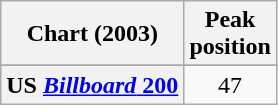<table class="wikitable sortable plainrowheaders" style="text-align:center">
<tr>
<th scope="col">Chart (2003)</th>
<th scope="col">Peak<br> position</th>
</tr>
<tr>
</tr>
<tr>
</tr>
<tr>
</tr>
<tr>
</tr>
<tr>
</tr>
<tr>
</tr>
<tr>
</tr>
<tr>
</tr>
<tr>
</tr>
<tr>
</tr>
<tr>
</tr>
<tr>
</tr>
<tr>
</tr>
<tr>
</tr>
<tr>
<th scope="row">US <a href='#'><em>Billboard</em> 200</a></th>
<td>47</td>
</tr>
</table>
